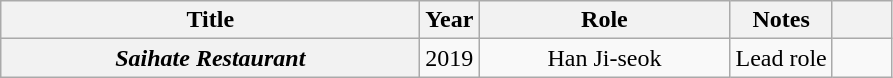<table class="wikitable sortable plainrowheaders" style="text-align:center;" border="1">
<tr>
<th scope="col" style="width: 17em;">Title</th>
<th scope="col" style="width: 2em;">Year</th>
<th scope="col" style="width: 10em;">Role</th>
<th scope="col">Notes</th>
<th scope="col" class="unsortable" style="width: 2em;"></th>
</tr>
<tr>
<th scope="row"><em>Saihate Restaurant</em></th>
<td>2019</td>
<td>Han Ji-seok</td>
<td>Lead role</td>
<td></td>
</tr>
</table>
